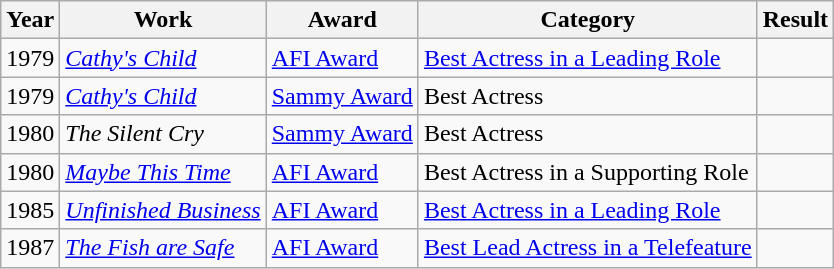<table class=wikitable>
<tr>
<th>Year</th>
<th>Work</th>
<th>Award</th>
<th>Category</th>
<th>Result</th>
</tr>
<tr>
<td>1979</td>
<td><em><a href='#'>Cathy's Child</a></em></td>
<td><a href='#'>AFI Award</a></td>
<td><a href='#'>Best Actress in a Leading Role</a></td>
<td></td>
</tr>
<tr>
<td>1979</td>
<td><em><a href='#'>Cathy's Child</a></em></td>
<td><a href='#'>Sammy Award</a></td>
<td>Best Actress</td>
<td></td>
</tr>
<tr>
<td>1980</td>
<td><em>The Silent Cry</em></td>
<td><a href='#'>Sammy Award</a></td>
<td>Best Actress</td>
<td></td>
</tr>
<tr>
<td>1980</td>
<td><em><a href='#'>Maybe This Time</a></em></td>
<td><a href='#'>AFI Award</a></td>
<td>Best Actress in a Supporting Role</td>
<td></td>
</tr>
<tr>
<td>1985</td>
<td><em><a href='#'>Unfinished Business</a></em></td>
<td><a href='#'>AFI Award</a></td>
<td><a href='#'>Best Actress in a Leading Role</a></td>
<td></td>
</tr>
<tr>
<td>1987</td>
<td><em><a href='#'>The Fish are Safe</a></em></td>
<td><a href='#'>AFI Award</a></td>
<td><a href='#'>Best Lead Actress in a Telefeature</a></td>
<td></td>
</tr>
</table>
